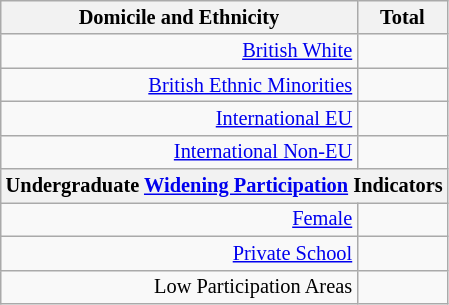<table class="wikitable floatright sortable collapsible mw-collapsible"; style="font-size:85%; text-align:right;">
<tr>
<th>Domicile and Ethnicity</th>
<th colspan="2" data-sort-type=number>Total</th>
</tr>
<tr>
<td><a href='#'>British White</a></td>
<td align=right></td>
</tr>
<tr>
<td><a href='#'>British Ethnic Minorities</a></td>
<td align=right></td>
</tr>
<tr>
<td><a href='#'>International EU</a></td>
<td align=right></td>
</tr>
<tr>
<td><a href='#'>International Non-EU</a></td>
<td align=right></td>
</tr>
<tr>
<th colspan="4" data-sort-type=number>Undergraduate <a href='#'>Widening Participation</a> Indicators</th>
</tr>
<tr>
<td><a href='#'>Female</a></td>
<td align=right></td>
</tr>
<tr>
<td><a href='#'>Private School</a></td>
<td align=right></td>
</tr>
<tr>
<td>Low Participation Areas</td>
<td align=right></td>
</tr>
</table>
